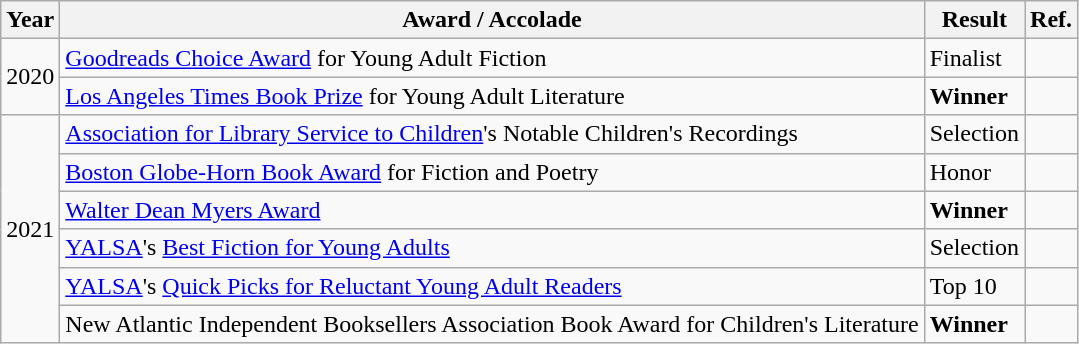<table class="wikitable">
<tr>
<th>Year</th>
<th>Award / Accolade</th>
<th>Result</th>
<th>Ref.</th>
</tr>
<tr>
<td rowspan="2">2020</td>
<td><a href='#'>Goodreads Choice Award</a> for Young Adult Fiction</td>
<td>Finalist</td>
<td></td>
</tr>
<tr>
<td><a href='#'>Los Angeles Times Book Prize</a> for Young Adult Literature</td>
<td><strong>Winner</strong></td>
<td></td>
</tr>
<tr>
<td rowspan="6">2021</td>
<td><a href='#'>Association for Library Service to Children</a>'s Notable Children's Recordings</td>
<td>Selection</td>
<td></td>
</tr>
<tr>
<td><a href='#'>Boston Globe-Horn Book Award</a> for Fiction and Poetry</td>
<td>Honor</td>
<td></td>
</tr>
<tr>
<td><a href='#'>Walter Dean Myers Award</a></td>
<td><strong>Winner</strong></td>
<td></td>
</tr>
<tr>
<td><a href='#'>YALSA</a>'s <a href='#'>Best Fiction for Young Adults</a></td>
<td>Selection</td>
<td></td>
</tr>
<tr>
<td><a href='#'>YALSA</a>'s <a href='#'>Quick Picks for Reluctant Young Adult Readers</a></td>
<td>Top 10</td>
<td></td>
</tr>
<tr>
<td>New Atlantic Independent Booksellers Association Book Award for Children's Literature</td>
<td><strong>Winner</strong></td>
<td></td>
</tr>
</table>
